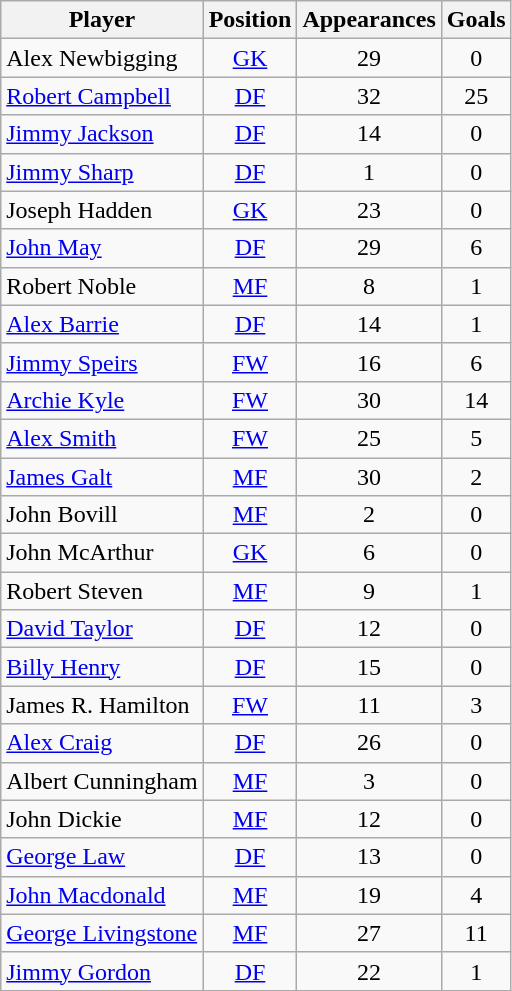<table class="wikitable sortable" style="text-align: center;">
<tr>
<th>Player</th>
<th>Position</th>
<th>Appearances</th>
<th>Goals</th>
</tr>
<tr>
<td align="left"> Alex Newbigging</td>
<td><a href='#'>GK</a></td>
<td>29</td>
<td>0</td>
</tr>
<tr>
<td align="left"> <a href='#'>Robert Campbell</a></td>
<td><a href='#'>DF</a></td>
<td>32</td>
<td>25</td>
</tr>
<tr>
<td align="left"> <a href='#'>Jimmy Jackson</a></td>
<td><a href='#'>DF</a></td>
<td>14</td>
<td>0</td>
</tr>
<tr>
<td align="left"> <a href='#'>Jimmy Sharp</a></td>
<td><a href='#'>DF</a></td>
<td>1</td>
<td>0</td>
</tr>
<tr>
<td align="left"> Joseph Hadden</td>
<td><a href='#'>GK</a></td>
<td>23</td>
<td>0</td>
</tr>
<tr>
<td align="left"> <a href='#'>John May</a></td>
<td><a href='#'>DF</a></td>
<td>29</td>
<td>6</td>
</tr>
<tr>
<td align="left"> Robert Noble</td>
<td><a href='#'>MF</a></td>
<td>8</td>
<td>1</td>
</tr>
<tr>
<td align="left"> <a href='#'>Alex Barrie</a></td>
<td><a href='#'>DF</a></td>
<td>14</td>
<td>1</td>
</tr>
<tr>
<td align="left"> <a href='#'>Jimmy Speirs</a></td>
<td><a href='#'>FW</a></td>
<td>16</td>
<td>6</td>
</tr>
<tr>
<td align="left"> <a href='#'>Archie Kyle</a></td>
<td><a href='#'>FW</a></td>
<td>30</td>
<td>14</td>
</tr>
<tr>
<td align="left"> <a href='#'>Alex Smith</a></td>
<td><a href='#'>FW</a></td>
<td>25</td>
<td>5</td>
</tr>
<tr>
<td align="left"> <a href='#'>James Galt</a></td>
<td><a href='#'>MF</a></td>
<td>30</td>
<td>2</td>
</tr>
<tr>
<td align="left"> John Bovill</td>
<td><a href='#'>MF</a></td>
<td>2</td>
<td>0</td>
</tr>
<tr>
<td align="left"> John McArthur</td>
<td><a href='#'>GK</a></td>
<td>6</td>
<td>0</td>
</tr>
<tr>
<td align="left"> Robert Steven</td>
<td><a href='#'>MF</a></td>
<td>9</td>
<td>1</td>
</tr>
<tr>
<td align="left"> <a href='#'>David Taylor</a></td>
<td><a href='#'>DF</a></td>
<td>12</td>
<td>0</td>
</tr>
<tr>
<td align="left"> <a href='#'>Billy Henry</a></td>
<td><a href='#'>DF</a></td>
<td>15</td>
<td>0</td>
</tr>
<tr>
<td align="left"> James R. Hamilton</td>
<td><a href='#'>FW</a></td>
<td>11</td>
<td>3</td>
</tr>
<tr>
<td align="left"> <a href='#'>Alex Craig</a></td>
<td><a href='#'>DF</a></td>
<td>26</td>
<td>0</td>
</tr>
<tr>
<td align="left"> Albert Cunningham</td>
<td><a href='#'>MF</a></td>
<td>3</td>
<td>0</td>
</tr>
<tr>
<td align="left"> John Dickie</td>
<td><a href='#'>MF</a></td>
<td>12</td>
<td>0</td>
</tr>
<tr>
<td align="left"> <a href='#'>George Law</a></td>
<td><a href='#'>DF</a></td>
<td>13</td>
<td>0</td>
</tr>
<tr>
<td align="left"> <a href='#'>John Macdonald</a></td>
<td><a href='#'>MF</a></td>
<td>19</td>
<td>4</td>
</tr>
<tr>
<td align="left"> <a href='#'>George Livingstone</a></td>
<td><a href='#'>MF</a></td>
<td>27</td>
<td>11</td>
</tr>
<tr>
<td align="left"> <a href='#'>Jimmy Gordon</a></td>
<td><a href='#'>DF</a></td>
<td>22</td>
<td>1</td>
</tr>
</table>
